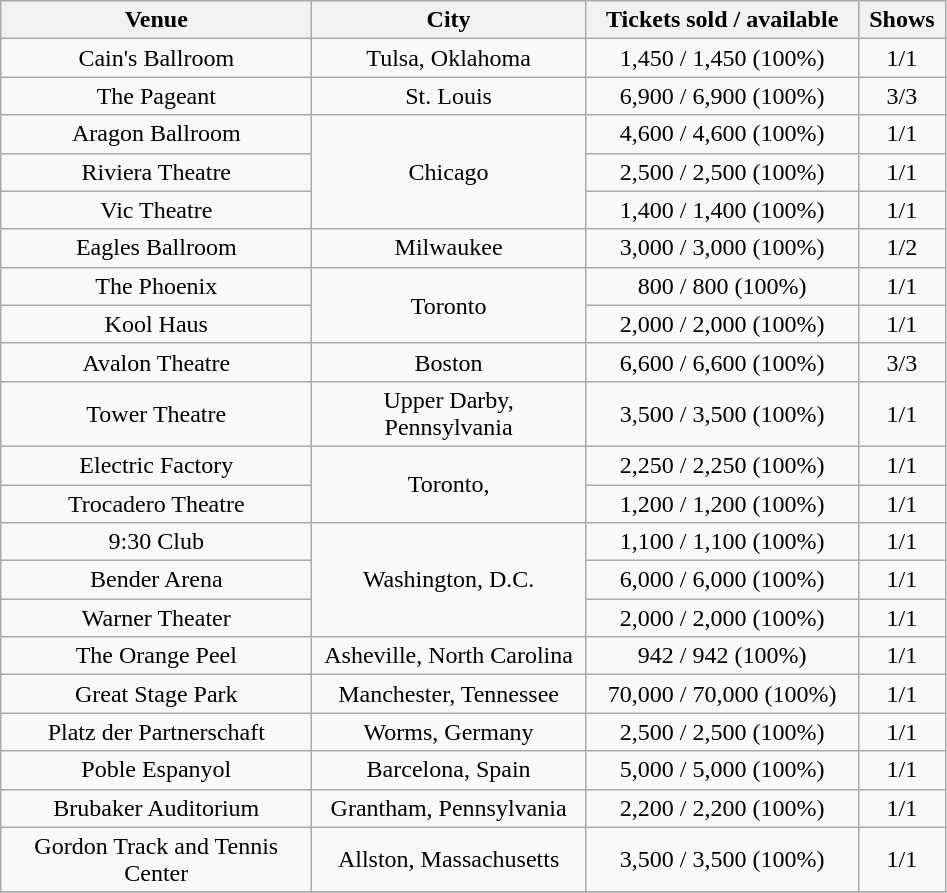<table class="wikitable" style="text-align:center">
<tr>
<th style="width:200px;">Venue</th>
<th style="width:175px;">City</th>
<th style="width:175px;">Tickets sold / available</th>
<th style="width:50px;">Shows</th>
</tr>
<tr>
<td>Cain's Ballroom</td>
<td>Tulsa, Oklahoma</td>
<td>1,450 / 1,450 (100%)</td>
<td>1/1</td>
</tr>
<tr>
<td>The Pageant</td>
<td>St. Louis</td>
<td>6,900 / 6,900 (100%)</td>
<td>3/3</td>
</tr>
<tr>
<td>Aragon Ballroom</td>
<td rowspan="3">Chicago</td>
<td>4,600 / 4,600 (100%)</td>
<td>1/1</td>
</tr>
<tr>
<td>Riviera Theatre</td>
<td>2,500 / 2,500 (100%)</td>
<td>1/1</td>
</tr>
<tr>
<td>Vic Theatre</td>
<td>1,400 / 1,400 (100%)</td>
<td>1/1</td>
</tr>
<tr>
<td>Eagles Ballroom</td>
<td>Milwaukee</td>
<td>3,000 / 3,000 (100%)</td>
<td>1/2</td>
</tr>
<tr>
<td>The Phoenix</td>
<td rowspan="2">Toronto</td>
<td>800 / 800 (100%)</td>
<td>1/1</td>
</tr>
<tr>
<td>Kool Haus</td>
<td>2,000 / 2,000 (100%)</td>
<td>1/1</td>
</tr>
<tr>
<td>Avalon Theatre</td>
<td>Boston</td>
<td>6,600 / 6,600 (100%)</td>
<td>3/3</td>
</tr>
<tr>
<td>Tower Theatre</td>
<td>Upper Darby, Pennsylvania</td>
<td>3,500 / 3,500 (100%)</td>
<td>1/1</td>
</tr>
<tr>
<td>Electric Factory</td>
<td rowspan="2">Toronto,</td>
<td>2,250 / 2,250 (100%)</td>
<td>1/1</td>
</tr>
<tr>
<td>Trocadero Theatre</td>
<td>1,200 / 1,200 (100%)</td>
<td>1/1</td>
</tr>
<tr>
<td>9:30 Club</td>
<td rowspan="3">Washington, D.C.</td>
<td>1,100 / 1,100 (100%)</td>
<td>1/1</td>
</tr>
<tr>
<td>Bender Arena</td>
<td>6,000 / 6,000 (100%)</td>
<td>1/1</td>
</tr>
<tr>
<td>Warner Theater</td>
<td>2,000 / 2,000 (100%)</td>
<td>1/1</td>
</tr>
<tr>
<td>The Orange Peel</td>
<td>Asheville, North Carolina</td>
<td>942 / 942 (100%)</td>
<td>1/1</td>
</tr>
<tr>
<td>Great Stage Park</td>
<td>Manchester, Tennessee</td>
<td>70,000 / 70,000 (100%)</td>
<td>1/1</td>
</tr>
<tr>
<td>Platz der Partnerschaft</td>
<td>Worms, Germany</td>
<td>2,500 / 2,500 (100%)</td>
<td>1/1</td>
</tr>
<tr>
<td>Poble Espanyol</td>
<td>Barcelona, Spain</td>
<td>5,000 / 5,000 (100%)</td>
<td>1/1</td>
</tr>
<tr>
<td>Brubaker Auditorium</td>
<td>Grantham, Pennsylvania</td>
<td>2,200 / 2,200 (100%)</td>
<td>1/1</td>
</tr>
<tr>
<td>Gordon Track and Tennis Center</td>
<td>Allston, Massachusetts</td>
<td>3,500 / 3,500 (100%)</td>
<td>1/1</td>
</tr>
<tr>
</tr>
</table>
